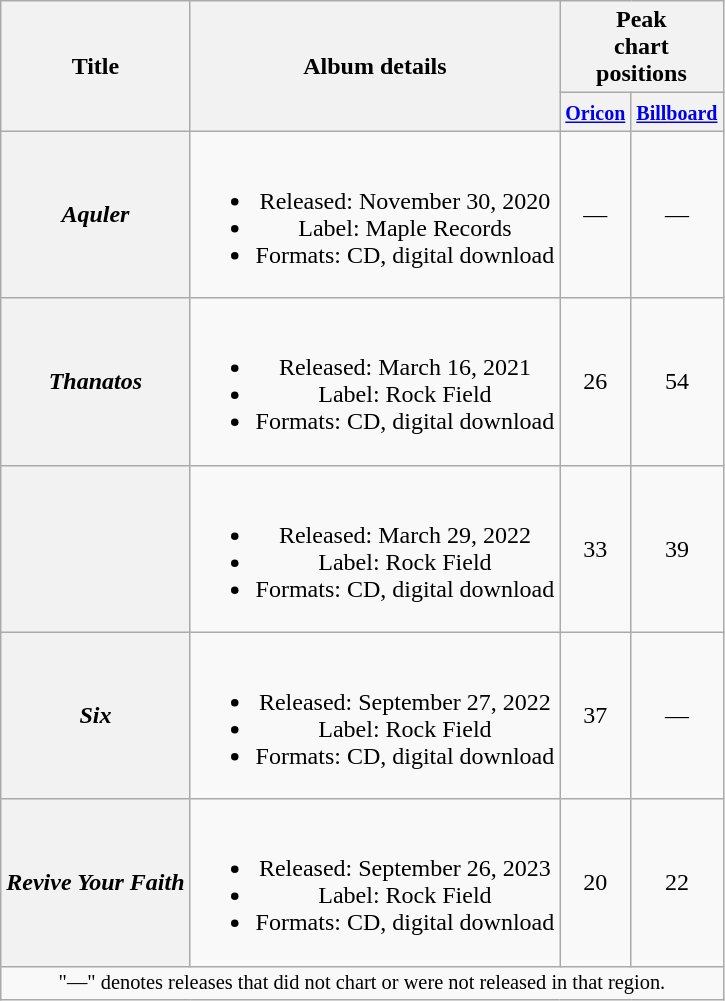<table class="wikitable plainrowheaders" style="text-align:center;">
<tr>
<th scope="col" rowspan="2">Title</th>
<th scope="col" rowspan="2">Album details</th>
<th scope="col" colspan="2">Peak<br> chart<br> positions</th>
</tr>
<tr>
<th scope="col" colspan="1"><small><a href='#'>Oricon</a></small><br></th>
<th scope="col" colspan="1"><small><a href='#'>Billboard</a></small><br></th>
</tr>
<tr>
<th scope="row"><em>Aquler</em></th>
<td><br><ul><li>Released: November 30, 2020</li><li>Label: Maple Records</li><li>Formats: CD, digital download</li></ul></td>
<td>—</td>
<td>—</td>
</tr>
<tr>
<th scope="row"><em>Thanatos</em></th>
<td><br><ul><li>Released: March 16, 2021</li><li>Label: Rock Field</li><li>Formats: CD, digital download</li></ul></td>
<td>26</td>
<td>54</td>
</tr>
<tr>
<th scope="row"></th>
<td><br><ul><li>Released: March 29, 2022</li><li>Label: Rock Field</li><li>Formats: CD, digital download</li></ul></td>
<td>33</td>
<td>39</td>
</tr>
<tr>
<th scope="row"><em>Six</em></th>
<td><br><ul><li>Released: September 27, 2022</li><li>Label: Rock Field</li><li>Formats: CD, digital download</li></ul></td>
<td>37</td>
<td>—</td>
</tr>
<tr>
<th scope="row"><em>Revive Your Faith</em></th>
<td><br><ul><li>Released: September 26, 2023</li><li>Label: Rock Field</li><li>Formats: CD, digital download</li></ul></td>
<td>20</td>
<td>22</td>
</tr>
<tr>
<td colspan="4" style="font-size:85%">"—" denotes releases that did not chart or were not released in that region.</td>
</tr>
</table>
